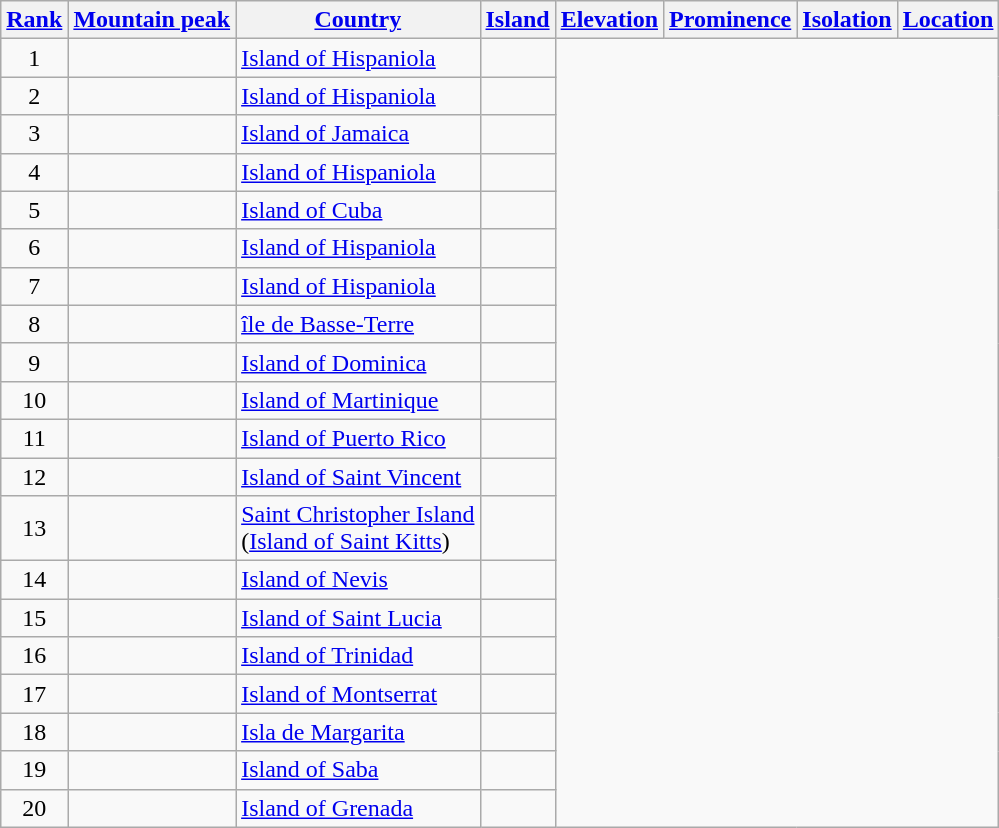<table class=wikitable sortable>
<tr>
<th><a href='#'>Rank</a></th>
<th><a href='#'>Mountain peak</a></th>
<th><a href='#'>Country</a></th>
<th><a href='#'>Island</a></th>
<th><a href='#'>Elevation</a></th>
<th><a href='#'>Prominence</a></th>
<th><a href='#'>Isolation</a></th>
<th><a href='#'>Location</a></th>
</tr>
<tr>
<td align=center>1<br></td>
<td></td>
<td><a href='#'>Island of Hispaniola</a><br></td>
<td></td>
</tr>
<tr>
<td align=center>2<br></td>
<td></td>
<td><a href='#'>Island of Hispaniola</a><br></td>
<td></td>
</tr>
<tr>
<td align=center>3<br></td>
<td></td>
<td><a href='#'>Island of Jamaica</a><br></td>
<td></td>
</tr>
<tr>
<td align=center>4<br></td>
<td></td>
<td><a href='#'>Island of Hispaniola</a><br></td>
<td></td>
</tr>
<tr>
<td align=center>5<br></td>
<td></td>
<td><a href='#'>Island of Cuba</a><br></td>
<td></td>
</tr>
<tr>
<td align=center>6<br></td>
<td></td>
<td><a href='#'>Island of Hispaniola</a><br></td>
<td></td>
</tr>
<tr>
<td align=center>7<br></td>
<td></td>
<td><a href='#'>Island of Hispaniola</a><br></td>
<td></td>
</tr>
<tr>
<td align=center>8<br></td>
<td></td>
<td><a href='#'>île de Basse-Terre</a><br></td>
<td></td>
</tr>
<tr>
<td align=center>9<br></td>
<td></td>
<td><a href='#'>Island of Dominica</a><br></td>
<td></td>
</tr>
<tr>
<td align=center>10<br></td>
<td></td>
<td><a href='#'>Island of Martinique</a><br></td>
<td></td>
</tr>
<tr>
<td align=center>11<br></td>
<td></td>
<td><a href='#'>Island of Puerto Rico</a><br></td>
<td></td>
</tr>
<tr>
<td align=center>12<br></td>
<td></td>
<td><a href='#'>Island of Saint Vincent</a><br></td>
<td></td>
</tr>
<tr>
<td align=center>13<br></td>
<td></td>
<td><a href='#'>Saint Christopher Island</a><br>(<a href='#'>Island of Saint Kitts</a>)<br></td>
<td></td>
</tr>
<tr>
<td align=center>14<br></td>
<td></td>
<td><a href='#'>Island of Nevis</a><br></td>
<td></td>
</tr>
<tr>
<td align=center>15<br></td>
<td></td>
<td><a href='#'>Island of Saint Lucia</a><br></td>
<td></td>
</tr>
<tr>
<td align=center>16<br></td>
<td></td>
<td><a href='#'>Island of Trinidad</a><br></td>
<td></td>
</tr>
<tr>
<td align=center>17<br></td>
<td></td>
<td><a href='#'>Island of Montserrat</a><br></td>
<td></td>
</tr>
<tr>
<td align=center>18<br></td>
<td></td>
<td><a href='#'>Isla de Margarita</a><br></td>
<td></td>
</tr>
<tr>
<td align=center>19<br></td>
<td></td>
<td><a href='#'>Island of Saba</a><br></td>
<td></td>
</tr>
<tr>
<td align=center>20<br></td>
<td></td>
<td><a href='#'>Island of Grenada</a><br></td>
<td></td>
</tr>
</table>
